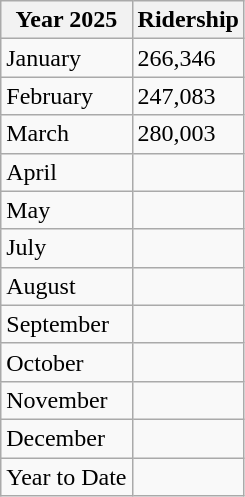<table class="wikitable">
<tr>
<th>Year 2025</th>
<th>Ridership</th>
</tr>
<tr>
<td>January</td>
<td>266,346</td>
</tr>
<tr>
<td>February</td>
<td>247,083</td>
</tr>
<tr>
<td>March</td>
<td>280,003</td>
</tr>
<tr>
<td>April</td>
<td></td>
</tr>
<tr>
<td>May</td>
<td></td>
</tr>
<tr>
<td>July</td>
<td></td>
</tr>
<tr>
<td>August</td>
<td></td>
</tr>
<tr>
<td>September</td>
<td></td>
</tr>
<tr>
<td>October</td>
<td></td>
</tr>
<tr>
<td>November</td>
<td></td>
</tr>
<tr>
<td>December</td>
<td></td>
</tr>
<tr>
<td>Year to Date</td>
<td></td>
</tr>
</table>
